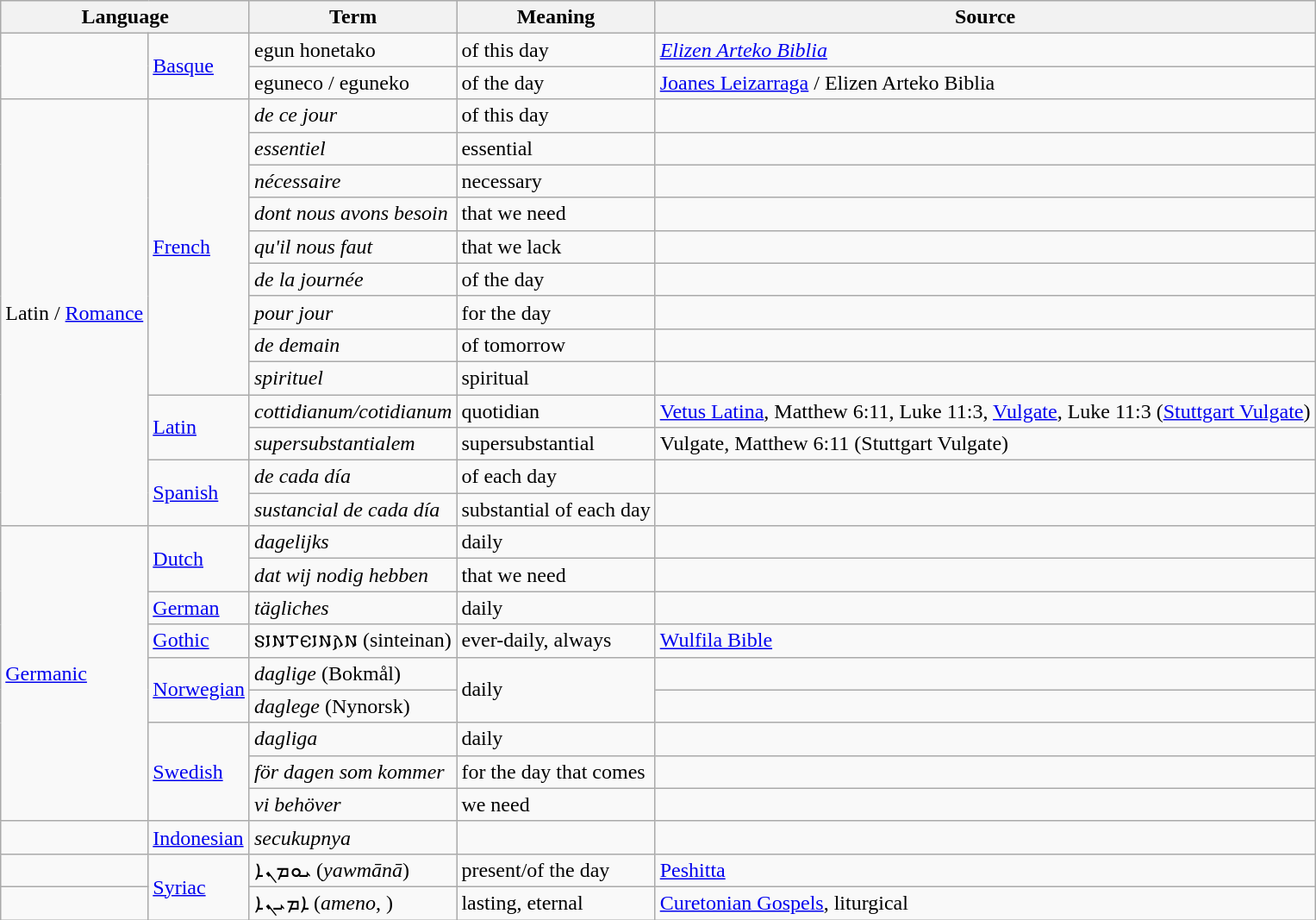<table class="wikitable sortable">
<tr>
<th colspan="2">Language</th>
<th>Term</th>
<th>Meaning</th>
<th>Source</th>
</tr>
<tr>
<td rowspan="2"></td>
<td rowspan="2"><a href='#'>Basque</a></td>
<td>egun honetako</td>
<td>of this day</td>
<td><em><a href='#'>Elizen Arteko Biblia</a></em></td>
</tr>
<tr>
<td>eguneco / eguneko</td>
<td>of the day</td>
<td><a href='#'>Joanes Leizarraga</a> / Elizen Arteko Biblia</td>
</tr>
<tr>
<td rowspan="13">Latin / <a href='#'>Romance</a></td>
<td rowspan="9"><a href='#'>French</a></td>
<td><em>de ce jour</em></td>
<td>of this day</td>
<td></td>
</tr>
<tr>
<td><em>essentiel</em></td>
<td>essential</td>
<td></td>
</tr>
<tr>
<td><em>nécessaire</em></td>
<td>necessary</td>
<td></td>
</tr>
<tr>
<td><em>dont nous avons besoin</em></td>
<td>that we need</td>
<td></td>
</tr>
<tr>
<td><em>qu'il nous faut</em></td>
<td>that we lack</td>
<td></td>
</tr>
<tr>
<td><em>de la journée</em></td>
<td>of the day</td>
<td></td>
</tr>
<tr>
<td><em>pour jour</em></td>
<td>for the day</td>
<td></td>
</tr>
<tr>
<td><em>de demain</em></td>
<td>of tomorrow</td>
<td></td>
</tr>
<tr>
<td><em>spirituel</em></td>
<td>spiritual</td>
<td></td>
</tr>
<tr>
<td rowspan="2"><a href='#'>Latin</a></td>
<td><em>cottidianum/cotidianum</em></td>
<td>quotidian</td>
<td><a href='#'>Vetus Latina</a>, Matthew 6:11, Luke 11:3, <a href='#'>Vulgate</a>, Luke 11:3 (<a href='#'>Stuttgart Vulgate</a>)</td>
</tr>
<tr>
<td><em>supersubstantialem</em></td>
<td>supersubstantial</td>
<td>Vulgate, Matthew 6:11 (Stuttgart Vulgate)</td>
</tr>
<tr>
<td rowspan="2"><a href='#'>Spanish</a></td>
<td><em>de cada día</em></td>
<td>of each day</td>
<td></td>
</tr>
<tr>
<td><em>sustancial de cada día</em></td>
<td>substantial of each day</td>
<td></td>
</tr>
<tr>
<td rowspan="9"><a href='#'>Germanic</a></td>
<td rowspan="2"><a href='#'>Dutch</a></td>
<td><em>dagelijks</em></td>
<td>daily</td>
<td></td>
</tr>
<tr>
<td><em>dat wij nodig hebben</em></td>
<td>that we need</td>
<td></td>
</tr>
<tr>
<td><a href='#'>German</a></td>
<td><em>tägliches</em></td>
<td>daily</td>
<td></td>
</tr>
<tr>
<td><a href='#'>Gothic</a></td>
<td>𐍃𐌹𐌽𐍄𐌴𐌹𐌽𐌰𐌽 (sinteinan)</td>
<td>ever-daily, always</td>
<td><a href='#'>Wulfila Bible</a></td>
</tr>
<tr>
<td rowspan="2"><a href='#'>Norwegian</a></td>
<td><em>daglige</em> (Bokmål)</td>
<td rowspan="2">daily</td>
<td></td>
</tr>
<tr>
<td><em>daglege</em> (Nynorsk)</td>
<td></td>
</tr>
<tr>
<td rowspan="3"><a href='#'>Swedish</a></td>
<td><em>dagliga</em></td>
<td>daily</td>
<td></td>
</tr>
<tr>
<td><em>för dagen som kommer</em></td>
<td>for the day that comes</td>
<td></td>
</tr>
<tr>
<td><em>vi behöver</em></td>
<td>we need</td>
<td></td>
</tr>
<tr>
<td></td>
<td><a href='#'>Indonesian</a></td>
<td><em>secukupnya</em></td>
<td></td>
<td></td>
</tr>
<tr>
<td></td>
<td rowspan="2"><a href='#'>Syriac</a></td>
<td>ܝܘܡܢܐ (<em>yawmānā</em>)</td>
<td>present/of the day</td>
<td><a href='#'>Peshitta</a></td>
</tr>
<tr>
<td></td>
<td>ܐܡܝܢܐ (<em>ameno</em>, )</td>
<td>lasting, eternal</td>
<td><a href='#'>Curetonian Gospels</a>, liturgical</td>
</tr>
</table>
